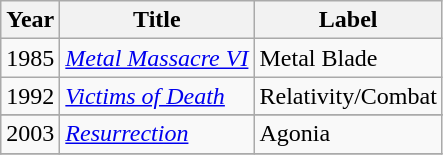<table class="wikitable">
<tr>
<th>Year</th>
<th>Title</th>
<th>Label</th>
</tr>
<tr>
<td>1985</td>
<td><em><a href='#'>Metal Massacre VI</a></em></td>
<td>Metal Blade</td>
</tr>
<tr>
<td>1992</td>
<td><em><a href='#'>Victims of Death</a></em></td>
<td>Relativity/Combat</td>
</tr>
<tr>
</tr>
<tr>
<td>2003</td>
<td><em><a href='#'>Resurrection</a></em></td>
<td>Agonia</td>
</tr>
<tr>
</tr>
</table>
